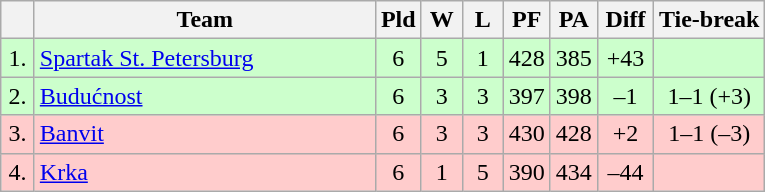<table class="wikitable" style="text-align:center">
<tr>
<th width=15></th>
<th width=220>Team</th>
<th width=20>Pld</th>
<th width=20>W</th>
<th width=20>L</th>
<th width=20>PF</th>
<th width=20>PA</th>
<th width=30>Diff</th>
<th>Tie-break</th>
</tr>
<tr style="background: #ccffcc;">
<td>1.</td>
<td align=left> <a href='#'>Spartak St. Petersburg</a></td>
<td>6</td>
<td>5</td>
<td>1</td>
<td>428</td>
<td>385</td>
<td>+43</td>
<td></td>
</tr>
<tr style="background: #ccffcc;">
<td>2.</td>
<td align=left> <a href='#'>Budućnost</a></td>
<td>6</td>
<td>3</td>
<td>3</td>
<td>397</td>
<td>398</td>
<td>–1</td>
<td>1–1 (+3)</td>
</tr>
<tr style="background:#ffcccc;">
<td>3.</td>
<td align=left> <a href='#'>Banvit</a></td>
<td>6</td>
<td>3</td>
<td>3</td>
<td>430</td>
<td>428</td>
<td>+2</td>
<td>1–1 (–3)</td>
</tr>
<tr style="background:#ffcccc;">
<td>4.</td>
<td align=left> <a href='#'>Krka</a></td>
<td>6</td>
<td>1</td>
<td>5</td>
<td>390</td>
<td>434</td>
<td>–44</td>
<td></td>
</tr>
</table>
